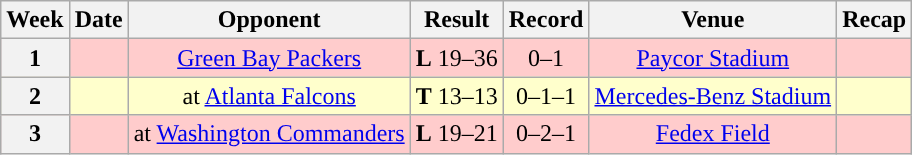<table class="wikitable" style="text-align:center">
<tr>
<th>Week</th>
<th>Date</th>
<th>Opponent</th>
<th>Result</th>
<th>Record</th>
<th>Venue</th>
<th>Recap</th>
</tr>
<tr style="background:#fcc">
<th>1</th>
<td></td>
<td><a href='#'>Green Bay Packers</a></td>
<td><strong>L</strong> 19–36</td>
<td>0–1</td>
<td><a href='#'>Paycor Stadium</a></td>
<td></td>
</tr>
<tr style="background:#ffc">
<th>2</th>
<td></td>
<td>at <a href='#'>Atlanta Falcons</a></td>
<td><strong>T</strong> 13–13</td>
<td>0–1–1</td>
<td><a href='#'>Mercedes-Benz Stadium</a></td>
<td></td>
</tr>
<tr style="background:#fcc">
<th>3</th>
<td></td>
<td>at <a href='#'>Washington Commanders</a></td>
<td><strong>L</strong> 19–21</td>
<td>0–2–1</td>
<td><a href='#'>Fedex Field</a></td>
<td></td>
</tr>
</table>
